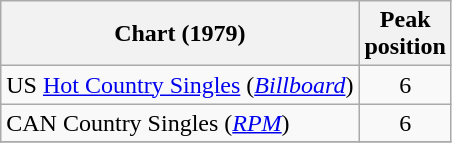<table class="wikitable sortable">
<tr>
<th>Chart (1979)</th>
<th>Peak<br>position</th>
</tr>
<tr>
<td>US <a href='#'>Hot Country Singles</a> (<em><a href='#'>Billboard</a></em>)</td>
<td align="center">6</td>
</tr>
<tr>
<td>CAN Country Singles (<em><a href='#'>RPM</a></em>)</td>
<td align="center">6</td>
</tr>
<tr>
</tr>
</table>
